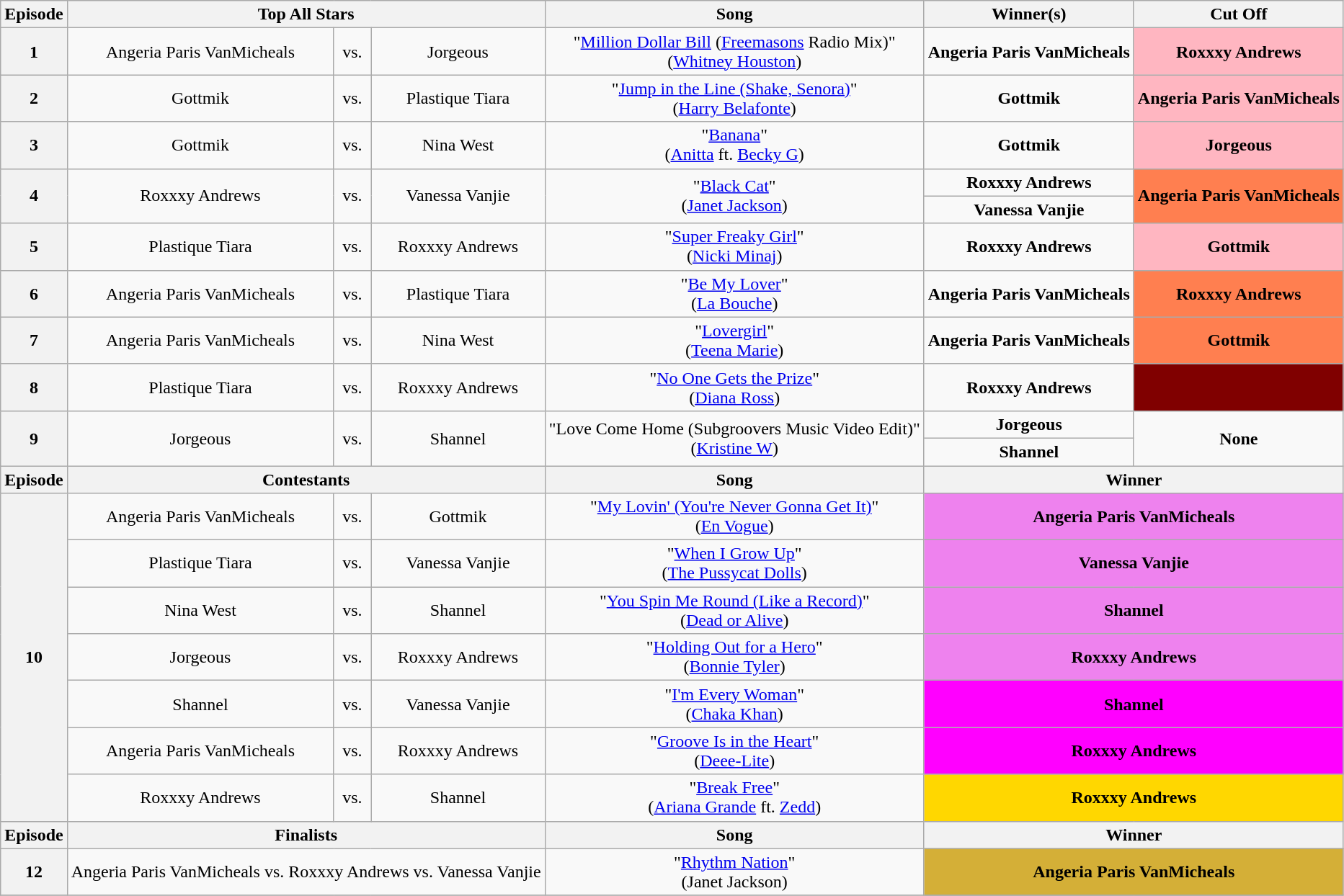<table class="wikitable" style="text-align:center">
<tr>
<th scope="col">Episode</th>
<th scope="col" colspan="3">Top All Stars</th>
<th scope="col">Song</th>
<th scope="col">Winner(s)</th>
<th scope="col">Cut Off</th>
</tr>
<tr>
<th scope="row">1</th>
<td nowrap>Angeria Paris VanMicheals</td>
<td>vs.</td>
<td>Jorgeous</td>
<td>"<a href='#'>Million Dollar Bill</a> (<a href='#'>Freemasons</a> Radio Mix)"<br>(<a href='#'>Whitney Houston</a>)</td>
<td nowrap><strong>Angeria Paris VanMicheals</strong></td>
<td bgcolor="lightpink"><strong>Roxxxy Andrews</strong></td>
</tr>
<tr>
<th scope="row">2</th>
<td>Gottmik</td>
<td>vs.</td>
<td>Plastique Tiara</td>
<td>"<a href='#'>Jump in the Line (Shake, Senora)</a>"<br>(<a href='#'>Harry Belafonte</a>)</td>
<td><strong>Gottmik</strong></td>
<td bgcolor="lightpink" nowrap><strong>Angeria Paris VanMicheals</strong></td>
</tr>
<tr>
<th scope="row">3</th>
<td>Gottmik</td>
<td>vs.</td>
<td>Nina West</td>
<td>"<a href='#'>Banana</a>"<br>(<a href='#'>Anitta</a> ft. <a href='#'>Becky G</a>)</td>
<td><strong>Gottmik</strong></td>
<td bgcolor="lightpink"><strong>Jorgeous</strong></td>
</tr>
<tr>
<th rowspan="2">4</th>
<td rowspan="2">Roxxxy Andrews</td>
<td rowspan="2">vs.</td>
<td rowspan="2">Vanessa Vanjie</td>
<td rowspan="2">"<a href='#'>Black Cat</a>"<br>(<a href='#'>Janet Jackson</a>)</td>
<td><strong>Roxxxy Andrews</strong></td>
<td bgcolor="coral" rowspan="2"><strong>Angeria Paris VanMicheals</strong></td>
</tr>
<tr>
<td><strong>Vanessa Vanjie</strong></td>
</tr>
<tr>
<th scope="row">5</th>
<td>Plastique Tiara</td>
<td>vs.</td>
<td nowrap>Roxxxy Andrews</td>
<td>"<a href='#'>Super Freaky Girl</a>"<br>(<a href='#'>Nicki Minaj</a>)</td>
<td><strong>Roxxxy Andrews</strong></td>
<td bgcolor="lightpink"><strong>Gottmik</strong></td>
</tr>
<tr>
<th scope="row">6</th>
<td>Angeria Paris VanMicheals</td>
<td>vs.</td>
<td>Plastique Tiara</td>
<td>"<a href='#'>Be My Lover</a>"<br>(<a href='#'>La Bouche</a>)</td>
<td><strong>Angeria Paris VanMicheals</strong></td>
<td bgcolor="coral"><strong>Roxxxy Andrews</strong></td>
</tr>
<tr>
<th scope="row">7</th>
<td>Angeria Paris VanMicheals</td>
<td>vs.</td>
<td>Nina West</td>
<td>"<a href='#'>Lovergirl</a>"<br>(<a href='#'>Teena Marie</a>)</td>
<td><strong>Angeria Paris VanMicheals</strong></td>
<td bgcolor="coral"><strong>Gottmik</strong></td>
</tr>
<tr>
<th scope="row">8</th>
<td>Plastique Tiara</td>
<td>vs.</td>
<td>Roxxxy Andrews</td>
<td>"<a href='#'>No One Gets the Prize</a>"<br>(<a href='#'>Diana Ross</a>)</td>
<td><strong>Roxxxy Andrews</strong></td>
<td bgcolor="maroon"><strong></strong></td>
</tr>
<tr>
<th rowspan="2">9</th>
<td rowspan="2">Jorgeous</td>
<td rowspan="2">vs.</td>
<td rowspan="2">Shannel</td>
<td rowspan="2" nowrap>"Love Come Home (Subgroovers Music Video Edit)"<br>(<a href='#'>Kristine W</a>)</td>
<td><strong>Jorgeous</strong></td>
<td rowspan="2"><strong>None</strong></td>
</tr>
<tr>
<td><strong>Shannel</strong></td>
</tr>
<tr>
<th scope="col">Episode</th>
<th scope="col" colspan="3">Contestants</th>
<th scope="col">Song</th>
<th scope="col" colspan="2">Winner</th>
</tr>
<tr>
<th scope="row" rowspan="7">10</th>
<td>Angeria Paris VanMicheals</td>
<td>vs.</td>
<td>Gottmik</td>
<td>"<a href='#'>My Lovin' (You're Never Gonna Get It)</a>"<br>(<a href='#'>En Vogue</a>)</td>
<td bgcolor="violet" colspan="2"><strong>Angeria Paris VanMicheals</strong></td>
</tr>
<tr>
<td>Plastique Tiara</td>
<td>vs.</td>
<td>Vanessa Vanjie</td>
<td>"<a href='#'>When I Grow Up</a>"<br>(<a href='#'>The Pussycat Dolls</a>)</td>
<td bgcolor="violet" colspan="2"><strong>Vanessa Vanjie</strong></td>
</tr>
<tr>
<td>Nina West</td>
<td>vs.</td>
<td>Shannel</td>
<td>"<a href='#'>You Spin Me Round (Like a Record)</a>"<br>(<a href='#'>Dead or Alive</a>)</td>
<td bgcolor="violet" colspan="2"><strong>Shannel</strong></td>
</tr>
<tr>
<td>Jorgeous</td>
<td>vs.</td>
<td>Roxxxy Andrews</td>
<td>"<a href='#'>Holding Out for a Hero</a>"<br>(<a href='#'>Bonnie Tyler</a>)</td>
<td bgcolor="violet" colspan="2"><strong>Roxxxy Andrews</strong></td>
</tr>
<tr>
<td>Shannel</td>
<td>vs.</td>
<td>Vanessa Vanjie</td>
<td>"<a href='#'>I'm Every Woman</a>"<br>(<a href='#'>Chaka Khan</a>)</td>
<td bgcolor="fuchsia" colspan="2"><strong>Shannel</strong></td>
</tr>
<tr>
<td>Angeria Paris VanMicheals</td>
<td>vs.</td>
<td>Roxxxy Andrews</td>
<td>"<a href='#'>Groove Is in the Heart</a>"<br>(<a href='#'>Deee-Lite</a>)</td>
<td bgcolor="fuchsia" colspan="2"><strong>Roxxxy Andrews</strong></td>
</tr>
<tr>
<td>Roxxxy Andrews</td>
<td>vs.</td>
<td>Shannel</td>
<td>"<a href='#'>Break Free</a>"<br>(<a href='#'>Ariana Grande</a> ft. <a href='#'>Zedd</a>)</td>
<td bgcolor="gold" colspan="2"><strong>Roxxxy Andrews</strong></td>
</tr>
<tr>
<th scope="col">Episode</th>
<th scope="col" colspan="3">Finalists</th>
<th scope="col">Song</th>
<th scope="col" colspan="2">Winner</th>
</tr>
<tr>
<th>12</th>
<td colspan="3">Angeria Paris VanMicheals vs. Roxxxy Andrews vs. Vanessa Vanjie</td>
<td>"<a href='#'>Rhythm Nation</a>"<br>(Janet Jackson)</td>
<td colspan="2" bgcolor="#D4AF37"><strong>Angeria Paris VanMicheals</strong></td>
</tr>
<tr>
</tr>
</table>
